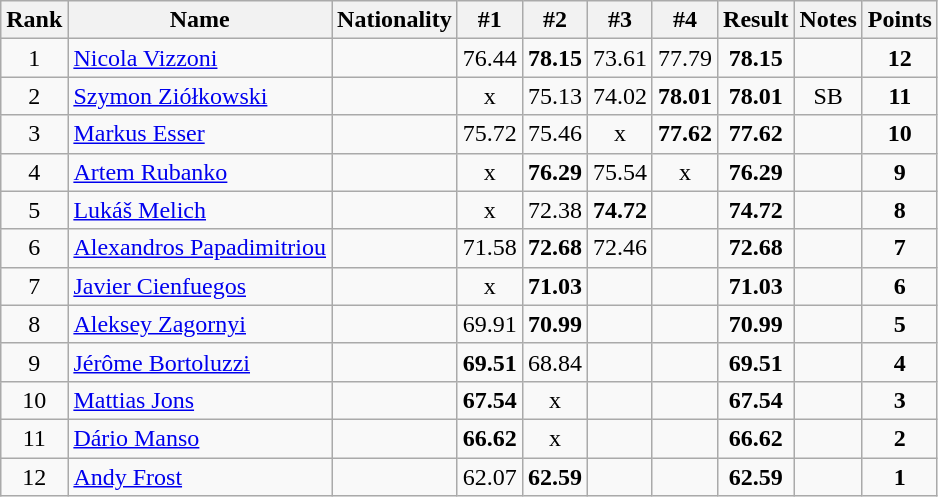<table class="wikitable sortable" style="text-align:center">
<tr>
<th>Rank</th>
<th>Name</th>
<th>Nationality</th>
<th>#1</th>
<th>#2</th>
<th>#3</th>
<th>#4</th>
<th>Result</th>
<th>Notes</th>
<th>Points</th>
</tr>
<tr>
<td>1</td>
<td align=left><a href='#'>Nicola Vizzoni</a></td>
<td align=left></td>
<td>76.44</td>
<td><strong>78.15</strong></td>
<td>73.61</td>
<td>77.79</td>
<td><strong>78.15</strong></td>
<td></td>
<td><strong>12</strong></td>
</tr>
<tr>
<td>2</td>
<td align=left><a href='#'>Szymon Ziółkowski</a></td>
<td align=left></td>
<td>x</td>
<td>75.13</td>
<td>74.02</td>
<td><strong>78.01</strong></td>
<td><strong>78.01</strong></td>
<td>SB</td>
<td><strong>11</strong></td>
</tr>
<tr>
<td>3</td>
<td align=left><a href='#'>Markus Esser</a></td>
<td align=left></td>
<td>75.72</td>
<td>75.46</td>
<td>x</td>
<td><strong>77.62</strong></td>
<td><strong>77.62</strong></td>
<td></td>
<td><strong>10</strong></td>
</tr>
<tr>
<td>4</td>
<td align=left><a href='#'>Artem Rubanko</a></td>
<td align=left></td>
<td>x</td>
<td><strong>76.29</strong></td>
<td>75.54</td>
<td>x</td>
<td><strong>76.29</strong></td>
<td></td>
<td><strong>9</strong></td>
</tr>
<tr>
<td>5</td>
<td align=left><a href='#'>Lukáš Melich</a></td>
<td align=left></td>
<td>x</td>
<td>72.38</td>
<td><strong>74.72</strong></td>
<td></td>
<td><strong>74.72</strong></td>
<td></td>
<td><strong>8</strong></td>
</tr>
<tr>
<td>6</td>
<td align=left><a href='#'>Alexandros Papadimitriou</a></td>
<td align=left></td>
<td>71.58</td>
<td><strong>72.68</strong></td>
<td>72.46</td>
<td></td>
<td><strong>72.68</strong></td>
<td></td>
<td><strong>7</strong></td>
</tr>
<tr>
<td>7</td>
<td align=left><a href='#'>Javier Cienfuegos</a></td>
<td align=left></td>
<td>x</td>
<td><strong>71.03</strong></td>
<td></td>
<td></td>
<td><strong>71.03</strong></td>
<td></td>
<td><strong>6</strong></td>
</tr>
<tr>
<td>8</td>
<td align=left><a href='#'>Aleksey Zagornyi</a></td>
<td align=left></td>
<td>69.91</td>
<td><strong>70.99</strong></td>
<td></td>
<td></td>
<td><strong>70.99</strong></td>
<td></td>
<td><strong>5</strong></td>
</tr>
<tr>
<td>9</td>
<td align=left><a href='#'>Jérôme Bortoluzzi</a></td>
<td align=left></td>
<td><strong>69.51</strong></td>
<td>68.84</td>
<td></td>
<td></td>
<td><strong>69.51</strong></td>
<td></td>
<td><strong>4</strong></td>
</tr>
<tr>
<td>10</td>
<td align=left><a href='#'>Mattias Jons</a></td>
<td align=left></td>
<td><strong>67.54</strong></td>
<td>x</td>
<td></td>
<td></td>
<td><strong>67.54</strong></td>
<td></td>
<td><strong>3</strong></td>
</tr>
<tr>
<td>11</td>
<td align=left><a href='#'>Dário Manso</a></td>
<td align=left></td>
<td><strong>66.62</strong></td>
<td>x</td>
<td></td>
<td></td>
<td><strong>66.62</strong></td>
<td></td>
<td><strong>2</strong></td>
</tr>
<tr>
<td>12</td>
<td align=left><a href='#'>Andy Frost</a></td>
<td align=left></td>
<td>62.07</td>
<td><strong>62.59</strong></td>
<td></td>
<td></td>
<td><strong>62.59</strong></td>
<td></td>
<td><strong>1</strong></td>
</tr>
</table>
